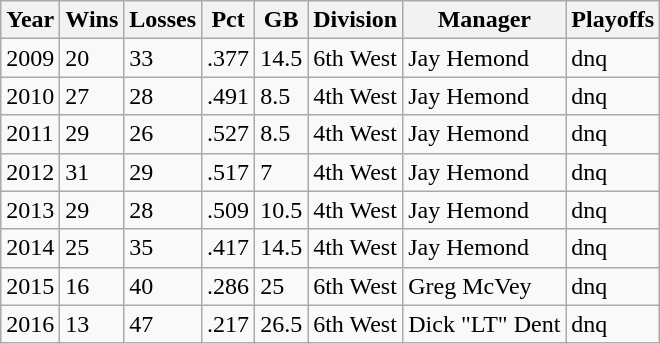<table class="wikitable sortable">
<tr>
<th>Year</th>
<th>Wins</th>
<th>Losses</th>
<th>Pct</th>
<th>GB</th>
<th>Division</th>
<th>Manager</th>
<th>Playoffs</th>
</tr>
<tr>
<td>2009</td>
<td>20</td>
<td>33</td>
<td>.377</td>
<td>14.5</td>
<td>6th West</td>
<td>Jay Hemond</td>
<td>dnq</td>
</tr>
<tr>
<td>2010</td>
<td>27</td>
<td>28</td>
<td>.491</td>
<td>8.5</td>
<td>4th West</td>
<td>Jay Hemond</td>
<td>dnq</td>
</tr>
<tr>
<td>2011</td>
<td>29</td>
<td>26</td>
<td>.527</td>
<td>8.5</td>
<td>4th West</td>
<td>Jay Hemond</td>
<td>dnq</td>
</tr>
<tr>
<td>2012</td>
<td>31</td>
<td>29</td>
<td>.517</td>
<td>7</td>
<td>4th West</td>
<td>Jay Hemond</td>
<td>dnq</td>
</tr>
<tr>
<td>2013</td>
<td>29</td>
<td>28</td>
<td>.509</td>
<td>10.5</td>
<td>4th West</td>
<td>Jay Hemond</td>
<td>dnq</td>
</tr>
<tr>
<td>2014</td>
<td>25</td>
<td>35</td>
<td>.417</td>
<td>14.5</td>
<td>4th West</td>
<td>Jay Hemond</td>
<td>dnq</td>
</tr>
<tr>
<td>2015</td>
<td>16</td>
<td>40</td>
<td>.286</td>
<td>25</td>
<td>6th West</td>
<td>Greg McVey</td>
<td>dnq</td>
</tr>
<tr>
<td>2016</td>
<td>13</td>
<td>47</td>
<td>.217</td>
<td>26.5</td>
<td>6th West</td>
<td>Dick "LT" Dent</td>
<td>dnq</td>
</tr>
</table>
